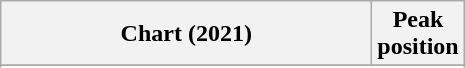<table class="wikitable sortable plainrowheaders" style="text-align:center;">
<tr>
<th scope="col" style="width:15em;">Chart (2021)</th>
<th scope="col">Peak<br>position</th>
</tr>
<tr>
</tr>
<tr>
</tr>
</table>
